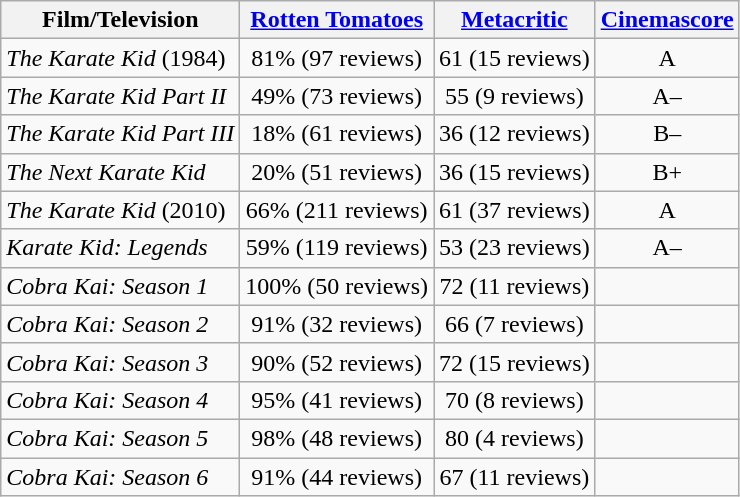<table class="wikitable sortable" border="1" style="text-align: center;">
<tr>
<th>Film/Television</th>
<th><a href='#'>Rotten Tomatoes</a></th>
<th><a href='#'>Metacritic</a></th>
<th><a href='#'>Cinemascore</a></th>
</tr>
<tr>
<td style="text-align:left;"><em>The Karate Kid</em> (1984)</td>
<td>81% (97 reviews)</td>
<td>61 (15 reviews)</td>
<td>A</td>
</tr>
<tr>
<td style="text-align:left;"><em>The Karate Kid Part II</em></td>
<td>49% (73 reviews)</td>
<td>55 (9 reviews)</td>
<td>A–</td>
</tr>
<tr>
<td style="text-align:left;"><em>The Karate Kid Part III</em></td>
<td>18% (61 reviews)</td>
<td>36 (12 reviews)</td>
<td>B–</td>
</tr>
<tr>
<td style="text-align:left;"><em>The Next Karate Kid</em></td>
<td>20% (51 reviews)</td>
<td>36 (15 reviews)</td>
<td>B+</td>
</tr>
<tr>
<td style="text-align:left;"><em>The Karate Kid</em> (2010)</td>
<td>66% (211 reviews)</td>
<td>61 (37 reviews)</td>
<td>A</td>
</tr>
<tr>
<td style="text-align:left;"><em>Karate Kid: Legends</em></td>
<td>59% (119 reviews)</td>
<td>53 (23 reviews)</td>
<td>A–</td>
</tr>
<tr>
<td style="text-align:left;"><em>Cobra Kai: Season 1</em></td>
<td>100% (50 reviews)</td>
<td>72 (11 reviews)</td>
<td></td>
</tr>
<tr>
<td style="text-align:left;"><em>Cobra Kai: Season 2</em></td>
<td>91% (32 reviews)</td>
<td>66 (7 reviews)</td>
<td></td>
</tr>
<tr>
<td style="text-align:left;"><em>Cobra Kai: Season 3</em></td>
<td>90% (52 reviews)</td>
<td>72 (15 reviews)</td>
<td></td>
</tr>
<tr>
<td style="text-align:left;"><em>Cobra Kai: Season 4</em></td>
<td>95% (41 reviews)</td>
<td>70 (8 reviews)</td>
<td></td>
</tr>
<tr>
<td style="text-align:left;"><em>Cobra Kai: Season 5</em></td>
<td>98% (48 reviews)</td>
<td>80 (4 reviews)</td>
<td></td>
</tr>
<tr>
<td style="text-align:left;"><em>Cobra Kai: Season 6</em></td>
<td>91% (44 reviews)</td>
<td>67 (11 reviews)</td>
<td></td>
</tr>
</table>
